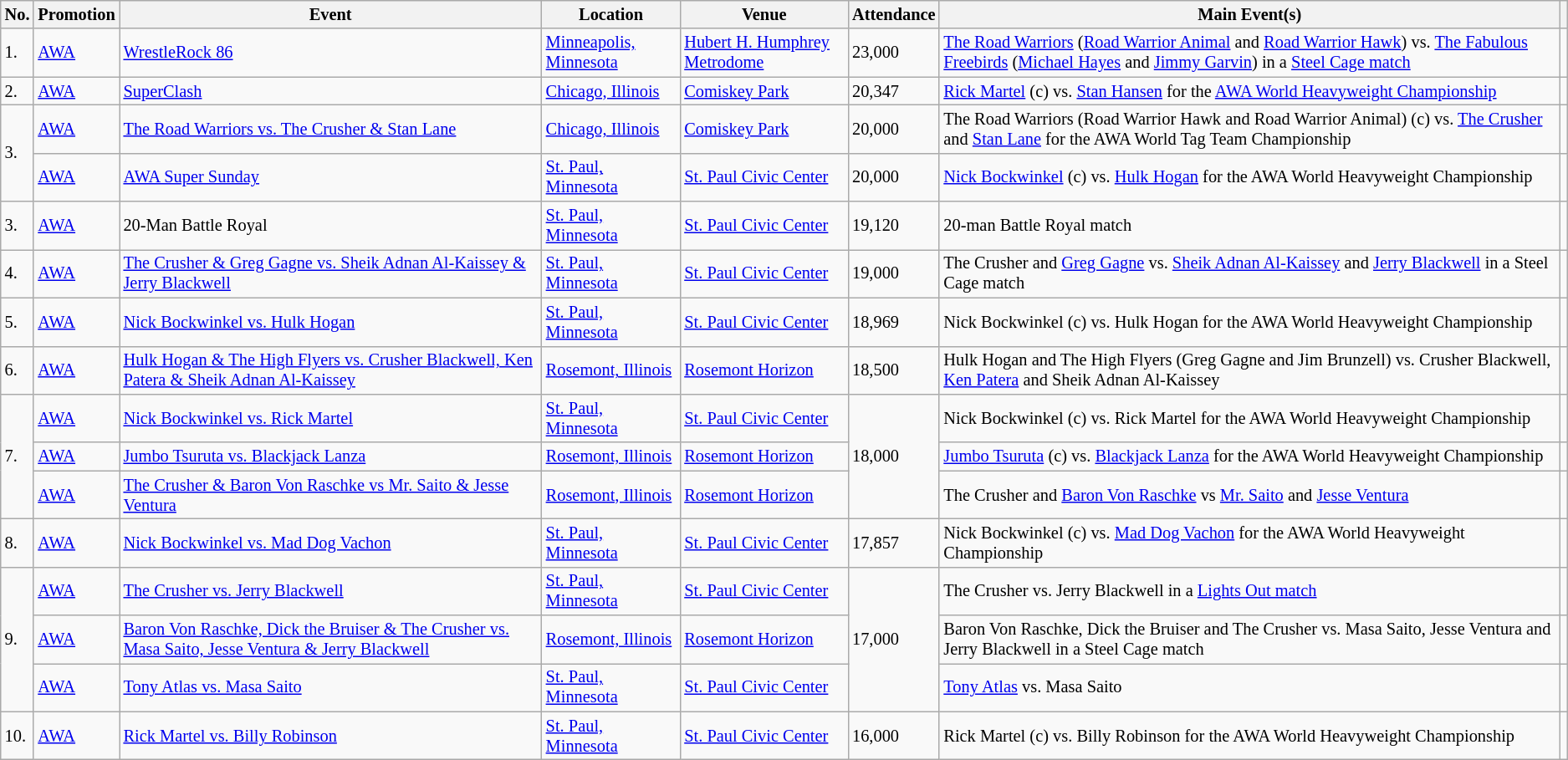<table class="wikitable sortable" style="font-size:85%;">
<tr>
<th>No.</th>
<th>Promotion</th>
<th>Event</th>
<th>Location</th>
<th>Venue</th>
<th>Attendance</th>
<th class=unsortable>Main Event(s)</th>
<th class=unsortable></th>
</tr>
<tr>
<td>1.</td>
<td><a href='#'>AWA</a></td>
<td><a href='#'>WrestleRock 86</a> <br> </td>
<td><a href='#'>Minneapolis, Minnesota</a></td>
<td><a href='#'>Hubert H. Humphrey Metrodome</a></td>
<td>23,000</td>
<td><a href='#'>The Road Warriors</a> (<a href='#'>Road Warrior Animal</a> and <a href='#'>Road Warrior Hawk</a>) vs. <a href='#'>The Fabulous Freebirds</a> (<a href='#'>Michael Hayes</a> and <a href='#'>Jimmy Garvin</a>) in a <a href='#'>Steel Cage match</a></td>
<td></td>
</tr>
<tr>
<td>2.</td>
<td><a href='#'>AWA</a></td>
<td><a href='#'>SuperClash</a> <br> </td>
<td><a href='#'>Chicago, Illinois</a></td>
<td><a href='#'>Comiskey Park</a></td>
<td>20,347</td>
<td><a href='#'>Rick Martel</a> (c) vs. <a href='#'>Stan Hansen</a> for the <a href='#'>AWA World Heavyweight Championship</a></td>
<td></td>
</tr>
<tr>
<td rowspan=2>3.</td>
<td><a href='#'>AWA</a></td>
<td><a href='#'>The Road Warriors vs. The Crusher & Stan Lane</a> <br> </td>
<td><a href='#'>Chicago, Illinois</a></td>
<td><a href='#'>Comiskey Park</a></td>
<td>20,000</td>
<td>The Road Warriors (Road Warrior Hawk and Road Warrior Animal) (c) vs. <a href='#'>The Crusher</a> and <a href='#'>Stan Lane</a> for the AWA World Tag Team Championship</td>
<td></td>
</tr>
<tr>
<td><a href='#'>AWA</a></td>
<td><a href='#'>AWA Super Sunday</a> <br> </td>
<td><a href='#'>St. Paul, Minnesota</a></td>
<td><a href='#'>St. Paul Civic Center</a></td>
<td>20,000</td>
<td><a href='#'>Nick Bockwinkel</a> (c) vs. <a href='#'>Hulk Hogan</a> for the AWA World Heavyweight Championship</td>
<td></td>
</tr>
<tr>
<td>3.</td>
<td><a href='#'>AWA</a></td>
<td>20-Man Battle Royal <br> </td>
<td><a href='#'>St. Paul, Minnesota</a></td>
<td><a href='#'>St. Paul Civic Center</a></td>
<td>19,120</td>
<td>20-man Battle Royal match</td>
<td></td>
</tr>
<tr>
<td>4.</td>
<td><a href='#'>AWA</a></td>
<td><a href='#'>The Crusher & Greg Gagne vs. Sheik Adnan Al-Kaissey & Jerry Blackwell</a> <br> </td>
<td><a href='#'>St. Paul, Minnesota</a></td>
<td><a href='#'>St. Paul Civic Center</a></td>
<td>19,000</td>
<td>The Crusher and <a href='#'>Greg Gagne</a> vs. <a href='#'>Sheik Adnan Al-Kaissey</a> and <a href='#'>Jerry Blackwell</a> in a Steel Cage match</td>
<td></td>
</tr>
<tr>
<td>5.</td>
<td><a href='#'>AWA</a></td>
<td><a href='#'>Nick Bockwinkel vs. Hulk Hogan</a> <br> </td>
<td><a href='#'>St. Paul, Minnesota</a></td>
<td><a href='#'>St. Paul Civic Center</a></td>
<td>18,969</td>
<td>Nick Bockwinkel (c) vs. Hulk Hogan for the AWA World Heavyweight Championship</td>
<td></td>
</tr>
<tr>
<td>6.</td>
<td><a href='#'>AWA</a></td>
<td><a href='#'>Hulk Hogan & The High Flyers vs. Crusher Blackwell, Ken Patera & Sheik Adnan Al-Kaissey</a> <br> </td>
<td><a href='#'>Rosemont, Illinois</a></td>
<td><a href='#'>Rosemont Horizon</a></td>
<td>18,500</td>
<td>Hulk Hogan and The High Flyers (Greg Gagne and Jim Brunzell) vs. Crusher Blackwell, <a href='#'>Ken Patera</a> and Sheik Adnan Al-Kaissey</td>
<td></td>
</tr>
<tr>
<td rowspan=3>7.</td>
<td><a href='#'>AWA</a></td>
<td><a href='#'>Nick Bockwinkel vs. Rick Martel</a> <br> </td>
<td><a href='#'>St. Paul, Minnesota</a></td>
<td><a href='#'>St. Paul Civic Center</a></td>
<td rowspan=3>18,000</td>
<td>Nick Bockwinkel (c) vs. Rick Martel for the AWA World Heavyweight Championship</td>
<td></td>
</tr>
<tr>
<td><a href='#'>AWA</a></td>
<td><a href='#'>Jumbo Tsuruta vs. Blackjack Lanza</a> <br> </td>
<td><a href='#'>Rosemont, Illinois</a></td>
<td><a href='#'>Rosemont Horizon</a></td>
<td><a href='#'>Jumbo Tsuruta</a> (c) vs. <a href='#'>Blackjack Lanza</a> for the AWA World Heavyweight Championship</td>
<td></td>
</tr>
<tr>
<td><a href='#'>AWA</a></td>
<td><a href='#'>The Crusher & Baron Von Raschke vs Mr. Saito & Jesse Ventura</a> <br> </td>
<td><a href='#'>Rosemont, Illinois</a></td>
<td><a href='#'>Rosemont Horizon</a></td>
<td>The Crusher and <a href='#'>Baron Von Raschke</a> vs <a href='#'>Mr. Saito</a> and <a href='#'>Jesse Ventura</a></td>
<td></td>
</tr>
<tr>
<td>8.</td>
<td><a href='#'>AWA</a></td>
<td><a href='#'>Nick Bockwinkel vs. Mad Dog Vachon</a> <br> </td>
<td><a href='#'>St. Paul, Minnesota</a></td>
<td><a href='#'>St. Paul Civic Center</a></td>
<td>17,857</td>
<td>Nick Bockwinkel (c) vs. <a href='#'>Mad Dog Vachon</a> for the AWA World Heavyweight Championship</td>
<td></td>
</tr>
<tr>
<td rowspan=3>9.</td>
<td><a href='#'>AWA</a></td>
<td><a href='#'>The Crusher vs. Jerry Blackwell</a> <br> </td>
<td><a href='#'>St. Paul, Minnesota</a></td>
<td><a href='#'>St. Paul Civic Center</a></td>
<td rowspan=3>17,000</td>
<td>The Crusher vs. Jerry Blackwell in a <a href='#'>Lights Out match</a></td>
<td></td>
</tr>
<tr>
<td><a href='#'>AWA</a></td>
<td><a href='#'>Baron Von Raschke, Dick the Bruiser & The Crusher vs. Masa Saito, Jesse Ventura & Jerry Blackwell</a> <br> </td>
<td><a href='#'>Rosemont, Illinois</a></td>
<td><a href='#'>Rosemont Horizon</a></td>
<td>Baron Von Raschke, Dick the Bruiser and The Crusher vs. Masa Saito, Jesse Ventura and Jerry Blackwell in a Steel Cage match</td>
<td></td>
</tr>
<tr>
<td><a href='#'>AWA</a></td>
<td><a href='#'>Tony Atlas vs. Masa Saito</a> <br> </td>
<td><a href='#'>St. Paul, Minnesota</a></td>
<td><a href='#'>St. Paul Civic Center</a></td>
<td><a href='#'>Tony Atlas</a> vs. Masa Saito</td>
<td></td>
</tr>
<tr>
<td>10.</td>
<td><a href='#'>AWA</a></td>
<td><a href='#'>Rick Martel vs. Billy Robinson</a> <br> </td>
<td><a href='#'>St. Paul, Minnesota</a></td>
<td><a href='#'>St. Paul Civic Center</a></td>
<td>16,000</td>
<td>Rick Martel (c) vs. Billy Robinson for the AWA World Heavyweight Championship</td>
<td></td>
</tr>
</table>
